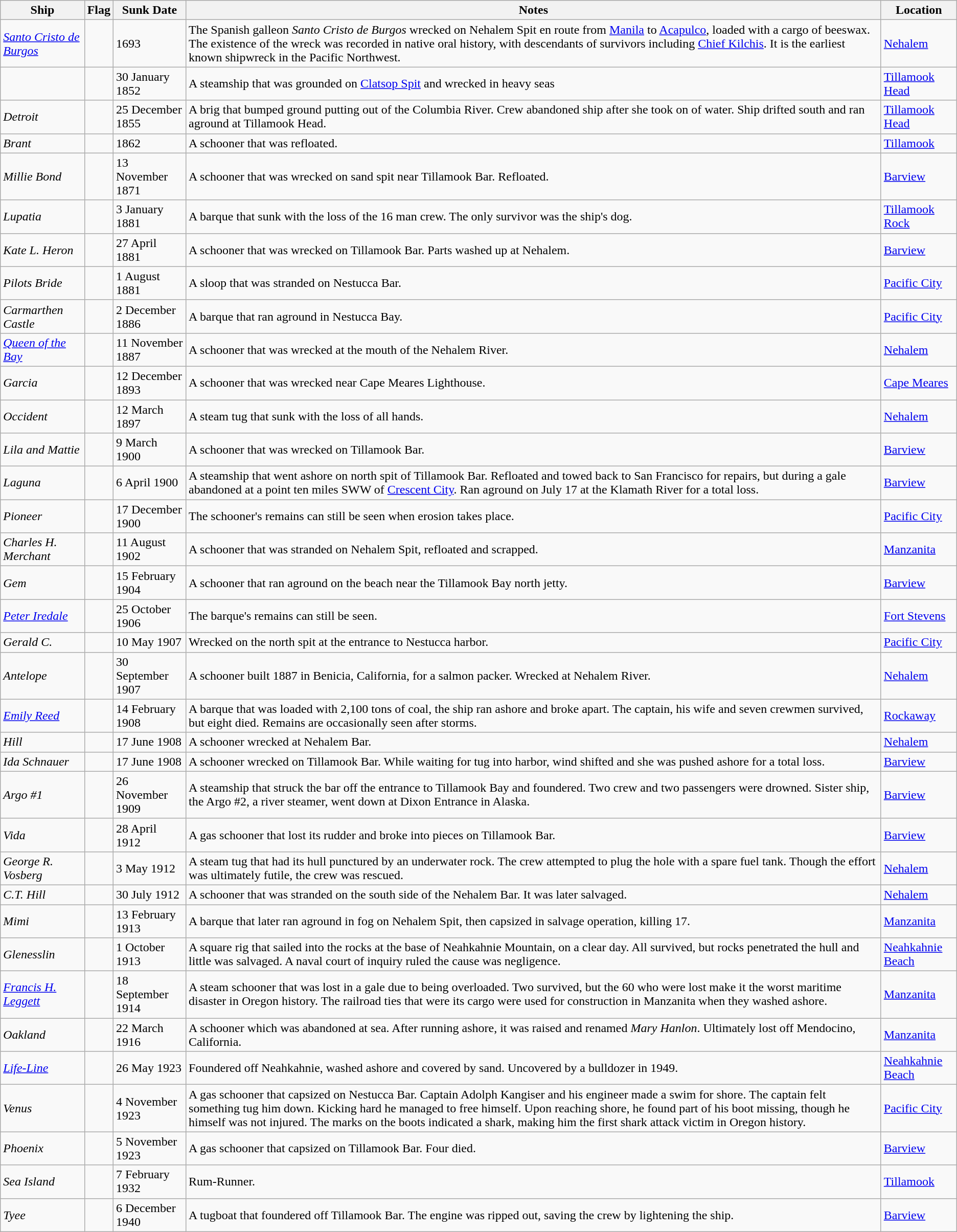<table class="sortable wikitable">
<tr>
<th>Ship</th>
<th>Flag</th>
<th>Sunk Date</th>
<th>Notes</th>
<th>Location</th>
</tr>
<tr>
<td><em><a href='#'>Santo Cristo de Burgos</a></em></td>
<td></td>
<td>1693</td>
<td>The Spanish galleon <em>Santo Cristo de Burgos</em> wrecked on Nehalem Spit en route from <a href='#'>Manila</a> to <a href='#'>Acapulco</a>, loaded with a cargo of beeswax. The existence of the wreck was recorded in native oral history, with descendants of survivors including <a href='#'>Chief Kilchis</a>. It is the earliest known shipwreck in the Pacific Northwest.</td>
<td><a href='#'>Nehalem</a></td>
</tr>
<tr>
<td></td>
<td></td>
<td>30 January 1852</td>
<td>A steamship that was grounded on <a href='#'>Clatsop Spit</a> and wrecked in heavy seas</td>
<td><a href='#'>Tillamook Head</a></td>
</tr>
<tr>
<td><em>Detroit</em></td>
<td></td>
<td>25 December 1855</td>
<td>A brig that bumped ground putting out of the Columbia River. Crew abandoned ship after she took on  of water. Ship drifted south and ran aground at Tillamook Head.</td>
<td><a href='#'>Tillamook Head</a></td>
</tr>
<tr>
<td><em>Brant</em></td>
<td></td>
<td>1862</td>
<td>A schooner that was refloated.</td>
<td><a href='#'>Tillamook</a></td>
</tr>
<tr>
<td><em>Millie Bond</em></td>
<td></td>
<td>13 November 1871</td>
<td>A schooner that was wrecked on sand spit near Tillamook Bar. Refloated.</td>
<td><a href='#'>Barview</a></td>
</tr>
<tr>
<td><em>Lupatia</em></td>
<td></td>
<td>3 January 1881</td>
<td>A barque that sunk with the loss of the 16 man crew. The only survivor was the ship's dog.</td>
<td><a href='#'>Tillamook Rock</a></td>
</tr>
<tr>
<td><em>Kate L. Heron</em></td>
<td></td>
<td>27 April 1881</td>
<td>A schooner that was wrecked on Tillamook Bar. Parts washed up at Nehalem.</td>
<td><a href='#'>Barview</a></td>
</tr>
<tr>
<td><em>Pilots Bride</em></td>
<td></td>
<td>1 August 1881</td>
<td>A sloop that was stranded on Nestucca Bar.</td>
<td><a href='#'>Pacific City</a></td>
</tr>
<tr>
<td><em>Carmarthen Castle</em></td>
<td></td>
<td>2 December 1886</td>
<td>A barque that ran aground in Nestucca Bay.</td>
<td><a href='#'>Pacific City</a></td>
</tr>
<tr>
<td><em><a href='#'>Queen of the Bay</a></em></td>
<td></td>
<td>11 November 1887</td>
<td>A schooner that was wrecked at the mouth of the Nehalem River.</td>
<td><a href='#'>Nehalem</a></td>
</tr>
<tr>
<td><em>Garcia</em></td>
<td></td>
<td>12 December 1893</td>
<td>A schooner that was wrecked near Cape Meares Lighthouse.</td>
<td><a href='#'>Cape Meares</a></td>
</tr>
<tr>
<td><em>Occident</em></td>
<td></td>
<td>12 March 1897</td>
<td>A steam tug that sunk with the loss of all hands.</td>
<td><a href='#'>Nehalem</a></td>
</tr>
<tr>
<td><em>Lila and Mattie</em></td>
<td></td>
<td>9 March 1900</td>
<td>A schooner that was wrecked on Tillamook Bar.</td>
<td><a href='#'>Barview</a></td>
</tr>
<tr>
<td><em>Laguna</em></td>
<td></td>
<td>6 April 1900</td>
<td>A steamship that went ashore on north spit of Tillamook Bar. Refloated and towed back to San Francisco for repairs, but during a gale abandoned at a point ten miles SWW of <a href='#'>Crescent City</a>.   Ran aground on July 17 at the Klamath River for a total loss.</td>
<td><a href='#'>Barview</a></td>
</tr>
<tr>
<td><em>Pioneer</em></td>
<td></td>
<td>17 December 1900</td>
<td>The schooner's remains can still be seen when erosion takes place.</td>
<td><a href='#'>Pacific City</a></td>
</tr>
<tr>
<td><em>Charles H. Merchant</em></td>
<td></td>
<td>11 August 1902</td>
<td>A schooner that was stranded on Nehalem Spit, refloated and scrapped.</td>
<td><a href='#'>Manzanita</a></td>
</tr>
<tr>
<td><em>Gem</em></td>
<td></td>
<td>15 February 1904</td>
<td>A schooner that ran aground on the beach near the Tillamook Bay north jetty.</td>
<td><a href='#'>Barview</a></td>
</tr>
<tr>
<td><em><a href='#'>Peter Iredale</a></em></td>
<td></td>
<td>25 October 1906</td>
<td>The barque's remains can still be seen.</td>
<td><a href='#'>Fort Stevens</a></td>
</tr>
<tr>
<td><em>Gerald C.</em></td>
<td></td>
<td>10 May 1907</td>
<td>Wrecked on the north spit at the entrance to Nestucca harbor.</td>
<td><a href='#'>Pacific City</a></td>
</tr>
<tr>
<td><em>Antelope</em></td>
<td></td>
<td>30 September 1907</td>
<td>A schooner built 1887 in Benicia, California, for a salmon packer. Wrecked at Nehalem River.</td>
<td><a href='#'>Nehalem</a></td>
</tr>
<tr>
<td><em><a href='#'>Emily Reed</a></em></td>
<td></td>
<td>14 February 1908</td>
<td>A barque that was loaded with 2,100 tons of coal, the ship ran ashore and broke apart. The captain, his wife and seven crewmen survived, but eight died. Remains are occasionally seen after storms.</td>
<td><a href='#'>Rockaway</a></td>
</tr>
<tr>
<td><em>Hill</em></td>
<td></td>
<td>17 June 1908</td>
<td>A schooner wrecked at Nehalem Bar.</td>
<td><a href='#'>Nehalem</a></td>
</tr>
<tr>
<td><em>Ida Schnauer</em></td>
<td></td>
<td>17 June 1908</td>
<td>A schooner wrecked on Tillamook Bar. While waiting for tug into harbor, wind shifted and she was pushed ashore for a total loss.</td>
<td><a href='#'>Barview</a></td>
</tr>
<tr>
<td><em>Argo #1</em></td>
<td></td>
<td>26 November 1909</td>
<td>A steamship that struck the bar off the entrance to Tillamook Bay and foundered. Two crew and two passengers were drowned. Sister ship, the Argo #2, a river steamer, went down at Dixon Entrance in Alaska.</td>
<td><a href='#'>Barview</a></td>
</tr>
<tr>
<td><em>Vida</em></td>
<td></td>
<td>28 April 1912</td>
<td>A gas schooner that lost its rudder and broke into pieces on Tillamook Bar.</td>
<td><a href='#'>Barview</a></td>
</tr>
<tr>
<td><em>George R. Vosberg</em></td>
<td></td>
<td>3 May 1912</td>
<td>A steam tug that had its hull punctured by an underwater rock. The crew attempted to plug the hole with a spare fuel tank. Though the effort was ultimately futile, the crew was rescued.</td>
<td><a href='#'>Nehalem</a></td>
</tr>
<tr>
<td><em>C.T. Hill</em></td>
<td></td>
<td>30 July 1912</td>
<td>A schooner that was stranded on the south side of the Nehalem Bar. It was later salvaged.</td>
<td><a href='#'>Nehalem</a></td>
</tr>
<tr>
<td><em>Mimi</em></td>
<td></td>
<td>13 February 1913</td>
<td>A barque that later ran aground in fog on Nehalem Spit, then capsized in salvage operation, killing 17.</td>
<td><a href='#'>Manzanita</a></td>
</tr>
<tr>
<td><em>Glenesslin</em></td>
<td></td>
<td>1 October 1913</td>
<td>A square rig that sailed into the rocks at the base of Neahkahnie Mountain, on a clear day. All survived, but rocks penetrated the hull and little was salvaged. A naval court of inquiry ruled the cause was negligence.</td>
<td><a href='#'>Neahkahnie Beach</a></td>
</tr>
<tr>
<td><em><a href='#'>Francis H. Leggett</a></em></td>
<td></td>
<td>18 September 1914</td>
<td>A steam schooner that was lost in a gale due to being overloaded. Two survived, but the 60 who were lost make it the worst maritime disaster in Oregon history. The railroad ties that were its cargo were used for construction in Manzanita when they washed ashore.</td>
<td><a href='#'>Manzanita</a></td>
</tr>
<tr>
<td><em>Oakland</em></td>
<td></td>
<td>22 March 1916</td>
<td>A schooner which was abandoned at sea. After running ashore, it was raised and renamed <em>Mary Hanlon</em>. Ultimately lost off Mendocino, California.</td>
<td><a href='#'>Manzanita</a></td>
</tr>
<tr>
<td><a href='#'><em>Life-Line</em></a></td>
<td></td>
<td>26 May 1923</td>
<td>Foundered off Neahkahnie, washed ashore and covered by sand. Uncovered by a bulldozer in 1949.</td>
<td><a href='#'>Neahkahnie Beach</a></td>
</tr>
<tr>
<td><em>Venus</em></td>
<td></td>
<td>4 November 1923</td>
<td>A gas schooner that capsized on Nestucca Bar. Captain Adolph Kangiser and his engineer made a swim for shore. The captain felt something tug him down. Kicking hard he managed to free himself. Upon reaching shore, he found part of his boot missing, though he himself was not injured.  The marks on the boots indicated a shark, making him the first shark attack victim in Oregon history.</td>
<td><a href='#'>Pacific City</a></td>
</tr>
<tr>
<td><em>Phoenix</em></td>
<td></td>
<td>5 November 1923</td>
<td>A gas schooner that capsized on Tillamook Bar. Four died.</td>
<td><a href='#'>Barview</a></td>
</tr>
<tr>
<td><em>Sea Island</em></td>
<td></td>
<td>7 February 1932</td>
<td>Rum-Runner.</td>
<td><a href='#'>Tillamook</a></td>
</tr>
<tr>
<td><em>Tyee</em></td>
<td></td>
<td>6 December 1940</td>
<td>A tugboat that foundered off Tillamook Bar. The engine was ripped out, saving the crew by lightening the ship.</td>
<td><a href='#'>Barview</a></td>
</tr>
</table>
